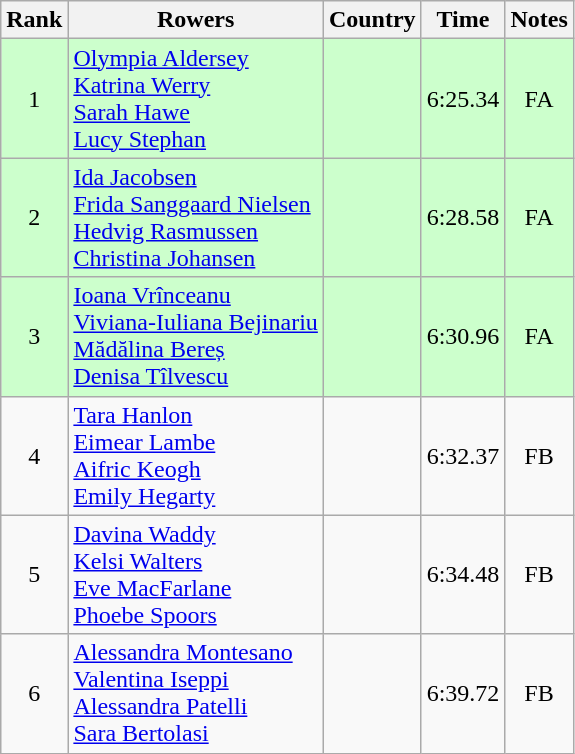<table class="wikitable" style="text-align:center">
<tr>
<th>Rank</th>
<th>Rowers</th>
<th>Country</th>
<th>Time</th>
<th>Notes</th>
</tr>
<tr bgcolor=ccffcc>
<td>1</td>
<td align="left"><a href='#'>Olympia Aldersey</a><br><a href='#'>Katrina Werry</a><br><a href='#'>Sarah Hawe</a><br><a href='#'>Lucy Stephan</a></td>
<td align="left"></td>
<td>6:25.34</td>
<td>FA</td>
</tr>
<tr bgcolor=ccffcc>
<td>2</td>
<td align="left"><a href='#'>Ida Jacobsen</a><br><a href='#'>Frida Sanggaard Nielsen</a><br><a href='#'>Hedvig Rasmussen</a><br><a href='#'>Christina Johansen</a></td>
<td align="left"></td>
<td>6:28.58</td>
<td>FA</td>
</tr>
<tr bgcolor=ccffcc>
<td>3</td>
<td align="left"><a href='#'>Ioana Vrînceanu</a><br><a href='#'>Viviana-Iuliana Bejinariu</a><br><a href='#'>Mădălina Bereș</a><br><a href='#'>Denisa Tîlvescu</a></td>
<td align="left"></td>
<td>6:30.96</td>
<td>FA</td>
</tr>
<tr>
<td>4</td>
<td align="left"><a href='#'>Tara Hanlon</a><br><a href='#'>Eimear Lambe</a><br><a href='#'>Aifric Keogh</a><br><a href='#'>Emily Hegarty</a></td>
<td align="left"></td>
<td>6:32.37</td>
<td>FB</td>
</tr>
<tr>
<td>5</td>
<td align="left"><a href='#'>Davina Waddy</a><br><a href='#'>Kelsi Walters</a><br><a href='#'>Eve MacFarlane</a><br><a href='#'>Phoebe Spoors</a></td>
<td align="left"></td>
<td>6:34.48</td>
<td>FB</td>
</tr>
<tr>
<td>6</td>
<td align="left"><a href='#'>Alessandra Montesano</a><br><a href='#'>Valentina Iseppi</a><br><a href='#'>Alessandra Patelli</a><br><a href='#'>Sara Bertolasi</a></td>
<td align="left"></td>
<td>6:39.72</td>
<td>FB</td>
</tr>
</table>
